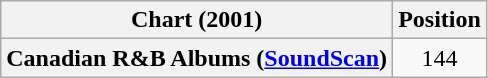<table class="wikitable plainrowheaders" style="text-align:center">
<tr>
<th scope="col">Chart (2001)</th>
<th scope="col">Position</th>
</tr>
<tr>
<th scope="row">Canadian R&B Albums (<a href='#'>SoundScan</a>)</th>
<td>144</td>
</tr>
</table>
